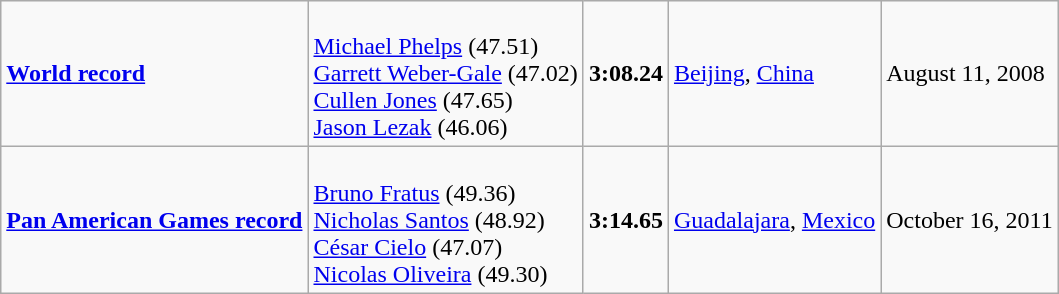<table class="wikitable">
<tr>
<td><strong><a href='#'>World record</a></strong></td>
<td><br><a href='#'>Michael Phelps</a> (47.51)<br><a href='#'>Garrett Weber-Gale</a> (47.02)<br><a href='#'>Cullen Jones</a> (47.65)<br><a href='#'>Jason Lezak</a> (46.06)</td>
<td><strong>3:08.24</strong></td>
<td><a href='#'>Beijing</a>, <a href='#'>China</a></td>
<td>August 11, 2008</td>
</tr>
<tr>
<td><strong><a href='#'>Pan American Games record</a></strong></td>
<td><br><a href='#'>Bruno Fratus</a> (49.36)<br><a href='#'>Nicholas Santos</a> (48.92)<br><a href='#'>César Cielo</a> (47.07)<br><a href='#'>Nicolas Oliveira</a> (49.30)</td>
<td><strong>3:14.65</strong></td>
<td><a href='#'>Guadalajara</a>, <a href='#'>Mexico</a></td>
<td>October 16, 2011</td>
</tr>
</table>
